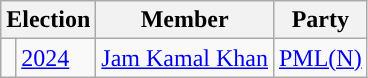<table class="wikitable">
<tr>
<th colspan="2">Election</th>
<th>Member</th>
<th>Party</th>
</tr>
<tr>
<td style="background-color: "></td>
<td><a href='#'>2024</a></td>
<td><a href='#'>Jam Kamal Khan</a></td>
<td><a href='#'>PML(N)</a></td>
</tr>
</table>
